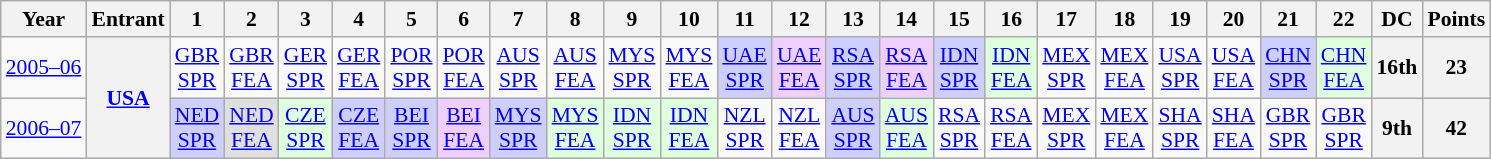<table class="wikitable" style="text-align:center; font-size:90%">
<tr>
<th>Year</th>
<th>Entrant</th>
<th>1</th>
<th>2</th>
<th>3</th>
<th>4</th>
<th>5</th>
<th>6</th>
<th>7</th>
<th>8</th>
<th>9</th>
<th>10</th>
<th>11</th>
<th>12</th>
<th>13</th>
<th>14</th>
<th>15</th>
<th>16</th>
<th>17</th>
<th>18</th>
<th>19</th>
<th>20</th>
<th>21</th>
<th>22</th>
<th>DC</th>
<th>Points</th>
</tr>
<tr>
<td><a href='#'>2005–06</a></td>
<th rowspan=2><a href='#'>USA</a></th>
<td><a href='#'>GBR<br>SPR</a></td>
<td><a href='#'>GBR<br>FEA</a></td>
<td><a href='#'>GER<br>SPR</a></td>
<td><a href='#'>GER<br>FEA</a></td>
<td><a href='#'>POR<br>SPR</a></td>
<td><a href='#'>POR<br>FEA</a></td>
<td><a href='#'>AUS<br>SPR</a></td>
<td><a href='#'>AUS<br>FEA</a></td>
<td><a href='#'>MYS<br>SPR</a></td>
<td><a href='#'>MYS<br>FEA</a></td>
<td style="background:#CFCFFF;"><a href='#'>UAE<br>SPR</a><br></td>
<td style="background:#EFCFFF;"><a href='#'>UAE<br>FEA</a><br></td>
<td style="background:#CFCFFF;"><a href='#'>RSA<br>SPR</a><br></td>
<td style="background:#EFCFFF;"><a href='#'>RSA<br>FEA</a><br></td>
<td style="background:#CFCFFF;"><a href='#'>IDN<br>SPR</a><br></td>
<td style="background:#DFFFDF;"><a href='#'>IDN<br>FEA</a><br></td>
<td><a href='#'>MEX<br>SPR</a></td>
<td><a href='#'>MEX<br>FEA</a></td>
<td><a href='#'>USA<br>SPR</a></td>
<td><a href='#'>USA<br>FEA</a></td>
<td style="background:#CFCFFF;"><a href='#'>CHN<br>SPR</a><br></td>
<td style="background:#DFFFDF;"><a href='#'>CHN<br>FEA</a><br></td>
<th>16th</th>
<th>23</th>
</tr>
<tr>
<td><a href='#'>2006–07</a></td>
<td style="background:#CFCFFF;"><a href='#'>NED<br>SPR</a><br></td>
<td style="background:#DFDFDF;"><a href='#'>NED<br>FEA</a><br></td>
<td style="background:#DFFFDF;"><a href='#'>CZE<br>SPR</a><br></td>
<td style="background:#CFCFFF;"><a href='#'>CZE<br>FEA</a><br></td>
<td style="background:#CFCFFF;"><a href='#'>BEI<br>SPR</a><br></td>
<td style="background:#EFCFFF;"><a href='#'>BEI<br>FEA</a><br></td>
<td style="background:#CFCFFF;"><a href='#'>MYS<br>SPR</a><br></td>
<td style="background:#DFFFDF;"><a href='#'>MYS<br>FEA</a><br></td>
<td style="background:#DFFFDF;"><a href='#'>IDN<br>SPR</a><br></td>
<td style="background:#DFFFDF;"><a href='#'>IDN<br>FEA</a><br></td>
<td><a href='#'>NZL<br>SPR</a></td>
<td><a href='#'>NZL<br>FEA</a></td>
<td style="background:#CFCFFF;"><a href='#'>AUS<br>SPR</a><br></td>
<td style="background:#DFFFDF;"><a href='#'>AUS<br>FEA</a><br></td>
<td><a href='#'>RSA<br>SPR</a></td>
<td><a href='#'>RSA<br>FEA</a></td>
<td><a href='#'>MEX<br>SPR</a></td>
<td><a href='#'>MEX<br>FEA</a></td>
<td><a href='#'>SHA<br>SPR</a></td>
<td><a href='#'>SHA<br>FEA</a></td>
<td><a href='#'>GBR<br>SPR</a></td>
<td><a href='#'>GBR<br>SPR</a></td>
<th>9th</th>
<th>42</th>
</tr>
</table>
